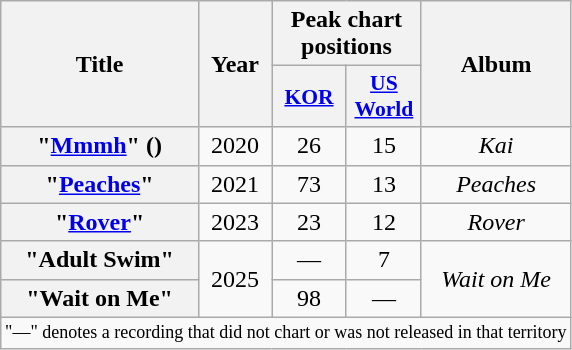<table class="wikitable plainrowheaders" style="text-align:center">
<tr>
<th scope="col" rowspan="2">Title</th>
<th scope="col" rowspan="2">Year</th>
<th scope="col" colspan="2">Peak chart<br>positions</th>
<th scope="col" rowspan="2">Album</th>
</tr>
<tr>
<th scope="col" style="font-size:90%;width:3em"><a href='#'>KOR</a><br></th>
<th scope="col" style="font-size:90%;width:3em"><a href='#'>US World</a><br></th>
</tr>
<tr>
<th scope="row">"<a href='#'>Mmmh</a>" ()</th>
<td>2020</td>
<td>26</td>
<td>15</td>
<td><em>Kai</em></td>
</tr>
<tr>
<th scope="row">"<a href='#'>Peaches</a>"</th>
<td>2021</td>
<td>73</td>
<td>13</td>
<td><em>Peaches</em></td>
</tr>
<tr>
<th scope="row">"<a href='#'>Rover</a>"</th>
<td>2023</td>
<td>23</td>
<td>12</td>
<td><em>Rover</em></td>
</tr>
<tr>
<th scope="row">"Adult Swim"</th>
<td rowspan="2">2025</td>
<td>—</td>
<td>7</td>
<td rowspan="2"><em>Wait on Me</em></td>
</tr>
<tr>
<th scope="row">"Wait on Me"</th>
<td>98</td>
<td>—</td>
</tr>
<tr>
<td colspan="7" style="font-size:9pt">"—" denotes a recording that did not chart or was not released in that territory</td>
</tr>
</table>
